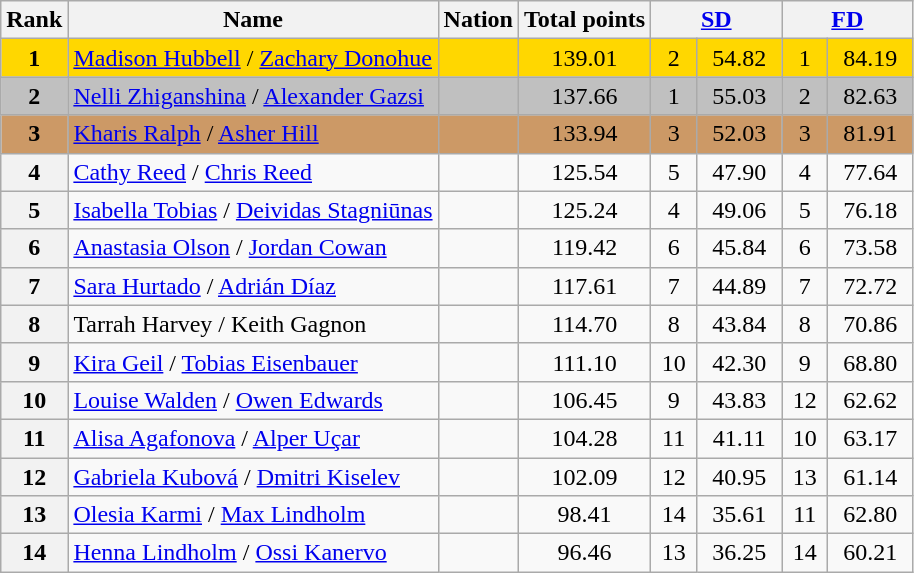<table class="wikitable sortable">
<tr>
<th>Rank</th>
<th>Name</th>
<th>Nation</th>
<th>Total points</th>
<th colspan="2" width="80px"><a href='#'>SD</a></th>
<th colspan="2" width="80px"><a href='#'>FD</a></th>
</tr>
<tr bgcolor="gold">
<td align="center"><strong>1</strong></td>
<td><a href='#'>Madison Hubbell</a> / <a href='#'>Zachary Donohue</a></td>
<td></td>
<td align="center">139.01</td>
<td align="center">2</td>
<td align="center">54.82</td>
<td align="center">1</td>
<td align="center">84.19</td>
</tr>
<tr bgcolor="silver">
<td align="center"><strong>2</strong></td>
<td><a href='#'>Nelli Zhiganshina</a> / <a href='#'>Alexander Gazsi</a></td>
<td></td>
<td align="center">137.66</td>
<td align="center">1</td>
<td align="center">55.03</td>
<td align="center">2</td>
<td align="center">82.63</td>
</tr>
<tr bgcolor="cc9966">
<td align="center"><strong>3</strong></td>
<td><a href='#'>Kharis Ralph</a> / <a href='#'>Asher Hill</a></td>
<td></td>
<td align="center">133.94</td>
<td align="center">3</td>
<td align="center">52.03</td>
<td align="center">3</td>
<td align="center">81.91</td>
</tr>
<tr>
<th>4</th>
<td><a href='#'>Cathy Reed</a> / <a href='#'>Chris Reed</a></td>
<td></td>
<td align="center">125.54</td>
<td align="center">5</td>
<td align="center">47.90</td>
<td align="center">4</td>
<td align="center">77.64</td>
</tr>
<tr>
<th>5</th>
<td><a href='#'>Isabella Tobias</a> / <a href='#'>Deividas Stagniūnas</a></td>
<td></td>
<td align="center">125.24</td>
<td align="center">4</td>
<td align="center">49.06</td>
<td align="center">5</td>
<td align="center">76.18</td>
</tr>
<tr>
<th>6</th>
<td><a href='#'>Anastasia Olson</a> / <a href='#'>Jordan Cowan</a></td>
<td></td>
<td align="center">119.42</td>
<td align="center">6</td>
<td align="center">45.84</td>
<td align="center">6</td>
<td align="center">73.58</td>
</tr>
<tr>
<th>7</th>
<td><a href='#'>Sara Hurtado</a> / <a href='#'>Adrián Díaz</a></td>
<td></td>
<td align="center">117.61</td>
<td align="center">7</td>
<td align="center">44.89</td>
<td align="center">7</td>
<td align="center">72.72</td>
</tr>
<tr>
<th>8</th>
<td>Tarrah Harvey / Keith Gagnon</td>
<td></td>
<td align="center">114.70</td>
<td align="center">8</td>
<td align="center">43.84</td>
<td align="center">8</td>
<td align="center">70.86</td>
</tr>
<tr>
<th>9</th>
<td><a href='#'>Kira Geil</a> / <a href='#'>Tobias Eisenbauer</a></td>
<td></td>
<td align="center">111.10</td>
<td align="center">10</td>
<td align="center">42.30</td>
<td align="center">9</td>
<td align="center">68.80</td>
</tr>
<tr>
<th>10</th>
<td><a href='#'>Louise Walden</a> / <a href='#'>Owen Edwards</a></td>
<td></td>
<td align="center">106.45</td>
<td align="center">9</td>
<td align="center">43.83</td>
<td align="center">12</td>
<td align="center">62.62</td>
</tr>
<tr>
<th>11</th>
<td><a href='#'>Alisa Agafonova</a> / <a href='#'>Alper Uçar</a></td>
<td></td>
<td align="center">104.28</td>
<td align="center">11</td>
<td align="center">41.11</td>
<td align="center">10</td>
<td align="center">63.17</td>
</tr>
<tr>
<th>12</th>
<td><a href='#'>Gabriela Kubová</a> / <a href='#'>Dmitri Kiselev</a></td>
<td></td>
<td align="center">102.09</td>
<td align="center">12</td>
<td align="center">40.95</td>
<td align="center">13</td>
<td align="center">61.14</td>
</tr>
<tr>
<th>13</th>
<td><a href='#'>Olesia Karmi</a> / <a href='#'>Max Lindholm</a></td>
<td></td>
<td align="center">98.41</td>
<td align="center">14</td>
<td align="center">35.61</td>
<td align="center">11</td>
<td align="center">62.80</td>
</tr>
<tr>
<th>14</th>
<td><a href='#'>Henna Lindholm</a> / <a href='#'>Ossi Kanervo</a></td>
<td></td>
<td align="center">96.46</td>
<td align="center">13</td>
<td align="center">36.25</td>
<td align="center">14</td>
<td align="center">60.21</td>
</tr>
</table>
